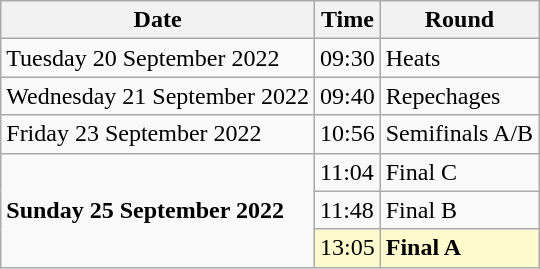<table class="wikitable">
<tr>
<th>Date</th>
<th>Time</th>
<th>Round</th>
</tr>
<tr>
<td>Tuesday 20 September 2022</td>
<td>09:30</td>
<td>Heats</td>
</tr>
<tr>
<td>Wednesday 21 September 2022</td>
<td>09:40</td>
<td>Repechages</td>
</tr>
<tr>
<td>Friday 23 September 2022</td>
<td>10:56</td>
<td>Semifinals A/B</td>
</tr>
<tr>
<td rowspan=3><strong>Sunday 25 September 2022</strong></td>
<td>11:04</td>
<td>Final C</td>
</tr>
<tr>
<td>11:48</td>
<td>Final B</td>
</tr>
<tr>
<td bgcolor=lemonchiffon>13:05</td>
<td bgcolor=lemonchiffon><strong>Final A</strong></td>
</tr>
</table>
